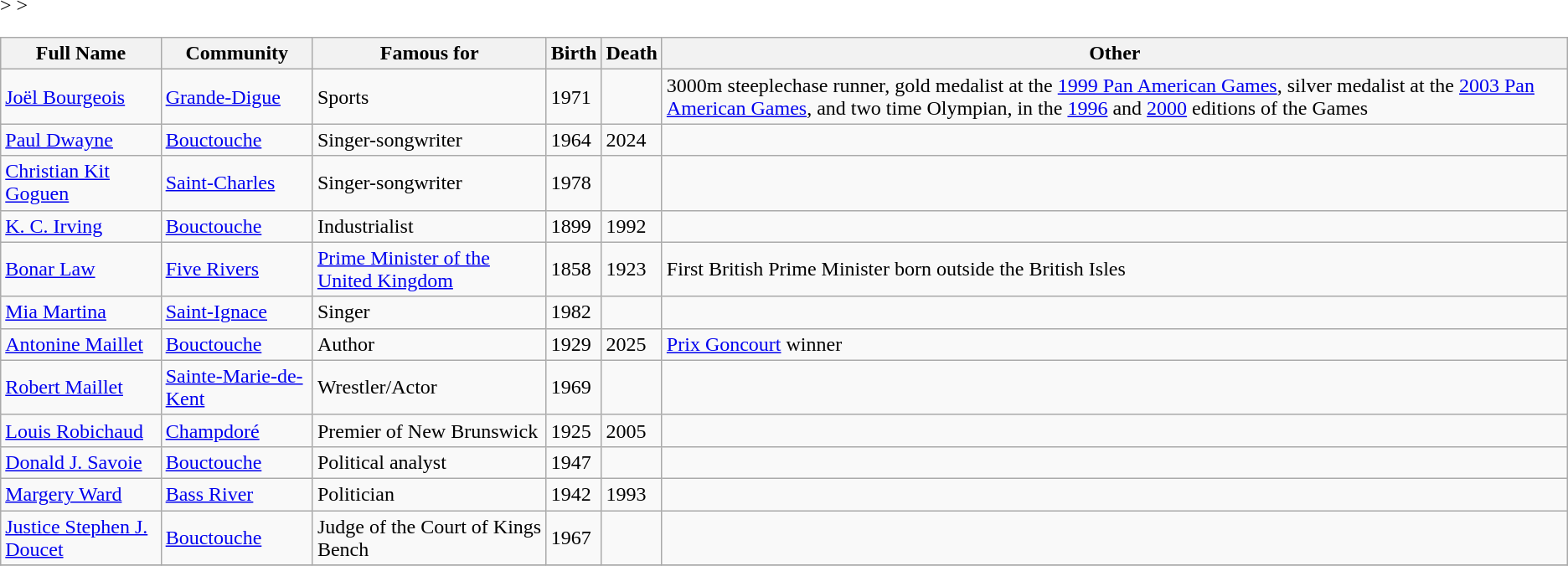<table class="wikitable sortable"<onlyinclude>>
<tr>
<th>Full Name</th>
<th>Community</th>
<th>Famous for</th>
<th>Birth</th>
<th>Death</th>
<th>Other</th>
</tr>
<tr Allan Hudson, Originally from South Branch, Now of Cocagne, New Brunswick. Author. September, 1953 ->
<td><a href='#'>Joël Bourgeois</a></td>
<td><a href='#'>Grande-Digue</a></td>
<td>Sports</td>
<td>1971</td>
<td></td>
<td>3000m steeplechase runner, gold medalist at the <a href='#'>1999 Pan American Games</a>, silver medalist at the <a href='#'>2003 Pan American Games</a>, and two time Olympian, in the <a href='#'>1996</a> and <a href='#'>2000</a> editions of the Games</td>
</tr>
<tr>
<td><a href='#'>Paul Dwayne</a></td>
<td><a href='#'>Bouctouche</a></td>
<td>Singer-songwriter</td>
<td>1964</td>
<td>2024</td>
<td></td>
</tr>
<tr>
<td><a href='#'>Christian Kit Goguen</a></td>
<td><a href='#'>Saint-Charles</a></td>
<td>Singer-songwriter</td>
<td>1978</td>
<td></td>
<td></td>
</tr>
<tr>
<td><a href='#'>K. C. Irving</a></td>
<td><a href='#'>Bouctouche</a></td>
<td>Industrialist</td>
<td>1899</td>
<td>1992</td>
<td></td>
</tr>
<tr>
<td><a href='#'>Bonar Law</a></td>
<td><a href='#'>Five Rivers</a></td>
<td><a href='#'>Prime Minister of the United Kingdom</a></td>
<td>1858</td>
<td>1923</td>
<td>First British Prime Minister born outside the British Isles</td>
</tr>
<tr>
<td><a href='#'>Mia Martina</a></td>
<td><a href='#'>Saint-Ignace</a></td>
<td>Singer</td>
<td>1982</td>
<td></td>
</tr>
<tr>
<td><a href='#'>Antonine Maillet</a></td>
<td><a href='#'>Bouctouche</a></td>
<td>Author</td>
<td>1929</td>
<td>2025</td>
<td><a href='#'>Prix Goncourt</a> winner</td>
</tr>
<tr>
<td><a href='#'>Robert Maillet</a></td>
<td><a href='#'>Sainte-Marie-de-Kent</a></td>
<td>Wrestler/Actor</td>
<td>1969</td>
<td></td>
<td></td>
</tr>
<tr>
<td><a href='#'>Louis Robichaud</a></td>
<td><a href='#'>Champdoré</a></td>
<td>Premier of New Brunswick</td>
<td>1925</td>
<td>2005</td>
</tr>
<tr>
<td><a href='#'>Donald J. Savoie</a></td>
<td><a href='#'>Bouctouche</a></td>
<td>Political analyst</td>
<td>1947</td>
<td></td>
<td></td>
</tr>
<tr>
<td><a href='#'>Margery Ward</a></td>
<td><a href='#'>Bass River</a></td>
<td>Politician</td>
<td>1942</td>
<td>1993</td>
<td></td>
</tr>
<tr>
<td><a href='#'>Justice Stephen J. Doucet</a></td>
<td><a href='#'>Bouctouche</a></td>
<td>Judge of the Court of Kings Bench</td>
<td>1967</td>
<td></td>
<td></td>
</tr>
<tr </onlyinclude>>
</tr>
</table>
